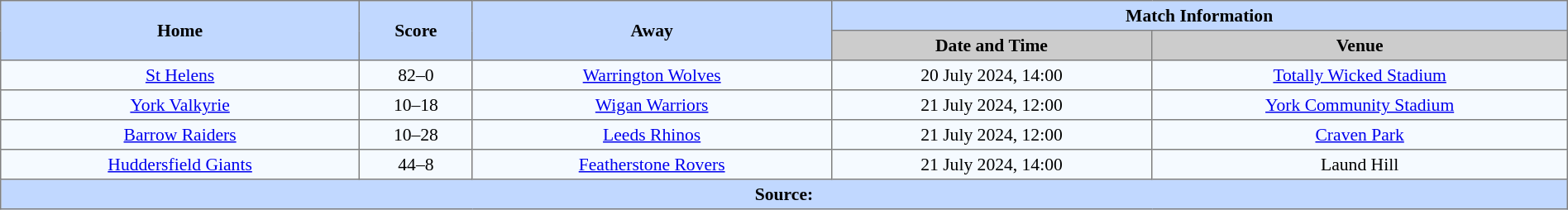<table border=1 style="border-collapse:collapse; font-size:90%; text-align:center;" cellpadding=3 cellspacing=0 width=100%>
<tr bgcolor=#C1D8FF>
<th scope="col" rowspan=2 width=19%>Home</th>
<th scope="col" rowspan=2 width=6%>Score</th>
<th scope="col" rowspan=2 width=19%>Away</th>
<th colspan=6>Match Information</th>
</tr>
<tr bgcolor=#CCCCCC>
<th scope="col" width=17%>Date and Time</th>
<th scope="col" width=22%>Venue</th>
</tr>
<tr bgcolor=#F5FAFF>
<td> <a href='#'>St Helens</a></td>
<td>82–0</td>
<td> <a href='#'>Warrington Wolves</a></td>
<td>20 July 2024, 14:00</td>
<td><a href='#'>Totally Wicked Stadium</a></td>
</tr>
<tr bgcolor=#F5FAFF>
<td> <a href='#'>York Valkyrie</a></td>
<td>10–18</td>
<td> <a href='#'>Wigan Warriors</a></td>
<td>21 July 2024, 12:00</td>
<td><a href='#'>York Community Stadium</a></td>
</tr>
<tr bgcolor=#F5FAFF>
<td> <a href='#'>Barrow Raiders</a></td>
<td>10–28</td>
<td> <a href='#'>Leeds Rhinos</a></td>
<td>21 July 2024, 12:00</td>
<td><a href='#'>Craven Park</a></td>
</tr>
<tr bgcolor=#F5FAFF>
<td> <a href='#'>Huddersfield Giants</a></td>
<td>44–8</td>
<td> <a href='#'>Featherstone Rovers</a></td>
<td>21 July 2024, 14:00</td>
<td>Laund Hill</td>
</tr>
<tr style="background:#c1d8ff;">
<th colspan=7>Source:</th>
</tr>
</table>
